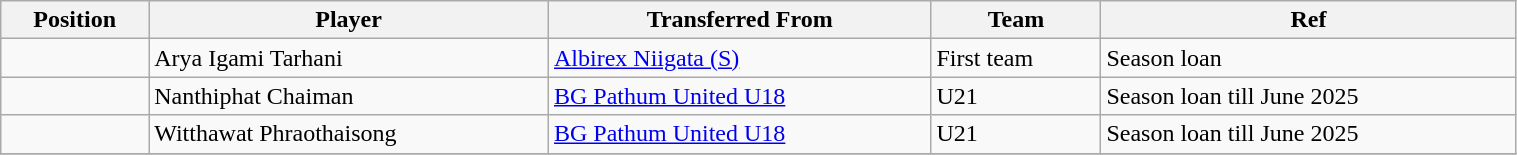<table class="wikitable sortable" style="width:80%; text-align:center; font-size:100%; text-align:left;">
<tr>
<th><strong>Position</strong></th>
<th><strong>Player</strong></th>
<th><strong>Transferred From</strong></th>
<th><strong>Team</strong></th>
<th><strong>Ref</strong></th>
</tr>
<tr>
<td></td>
<td> Arya Igami Tarhani</td>
<td> <a href='#'>Albirex Niigata (S)</a></td>
<td>First team</td>
<td>Season loan </td>
</tr>
<tr>
<td></td>
<td> Nanthiphat Chaiman</td>
<td> <a href='#'>BG Pathum United U18</a></td>
<td>U21</td>
<td>Season loan till June 2025</td>
</tr>
<tr>
<td></td>
<td> Witthawat Phraothaisong</td>
<td> <a href='#'>BG Pathum United U18</a></td>
<td>U21</td>
<td>Season loan till June 2025</td>
</tr>
<tr>
</tr>
</table>
